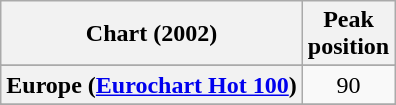<table class="wikitable sortable plainrowheaders" style="text-align:center">
<tr>
<th scope="col">Chart (2002)</th>
<th scope="col">Peak<br>position</th>
</tr>
<tr>
</tr>
<tr>
<th scope="row">Europe (<a href='#'>Eurochart Hot 100</a>)</th>
<td>90</td>
</tr>
<tr>
</tr>
<tr>
</tr>
<tr>
</tr>
<tr>
</tr>
</table>
